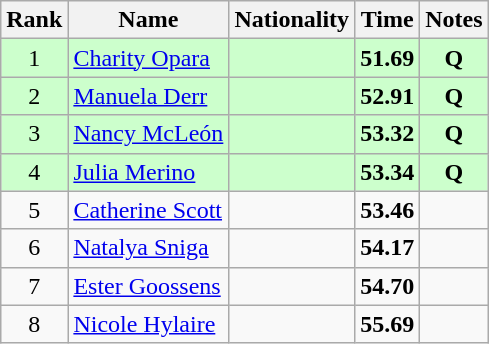<table class="wikitable sortable" style="text-align:center">
<tr>
<th>Rank</th>
<th>Name</th>
<th>Nationality</th>
<th>Time</th>
<th>Notes</th>
</tr>
<tr bgcolor=ccffcc>
<td>1</td>
<td align=left><a href='#'>Charity Opara</a></td>
<td align=left></td>
<td><strong>51.69</strong></td>
<td><strong>Q</strong></td>
</tr>
<tr bgcolor=ccffcc>
<td>2</td>
<td align=left><a href='#'>Manuela Derr</a></td>
<td align=left></td>
<td><strong>52.91</strong></td>
<td><strong>Q</strong></td>
</tr>
<tr bgcolor=ccffcc>
<td>3</td>
<td align=left><a href='#'>Nancy McLeón</a></td>
<td align=left></td>
<td><strong>53.32</strong></td>
<td><strong>Q</strong></td>
</tr>
<tr bgcolor=ccffcc>
<td>4</td>
<td align=left><a href='#'>Julia Merino</a></td>
<td align=left></td>
<td><strong>53.34</strong></td>
<td><strong>Q</strong></td>
</tr>
<tr>
<td>5</td>
<td align=left><a href='#'>Catherine Scott</a></td>
<td align=left></td>
<td><strong>53.46</strong></td>
<td></td>
</tr>
<tr>
<td>6</td>
<td align=left><a href='#'>Natalya Sniga</a></td>
<td align=left></td>
<td><strong>54.17</strong></td>
<td></td>
</tr>
<tr>
<td>7</td>
<td align=left><a href='#'>Ester Goossens</a></td>
<td align=left></td>
<td><strong>54.70</strong></td>
<td></td>
</tr>
<tr>
<td>8</td>
<td align=left><a href='#'>Nicole Hylaire</a></td>
<td align=left></td>
<td><strong>55.69</strong></td>
<td></td>
</tr>
</table>
